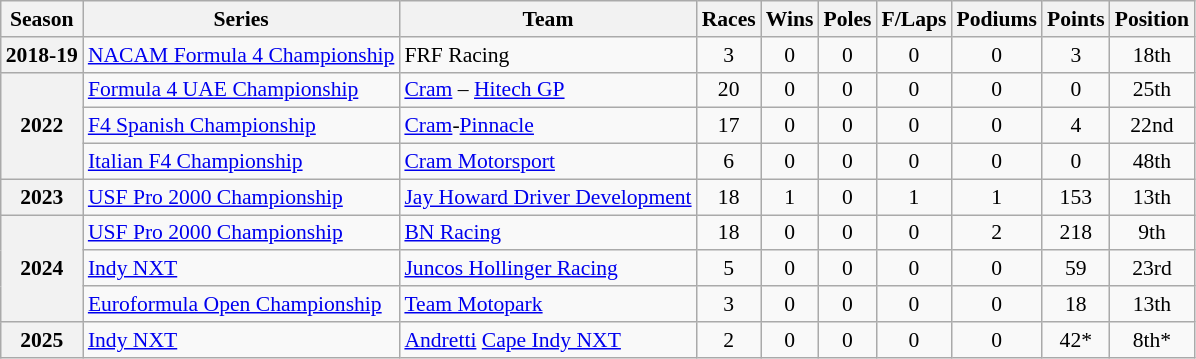<table class="wikitable" style="font-size: 90%; text-align:center">
<tr>
<th>Season</th>
<th>Series</th>
<th>Team</th>
<th>Races</th>
<th>Wins</th>
<th>Poles</th>
<th>F/Laps</th>
<th>Podiums</th>
<th>Points</th>
<th>Position</th>
</tr>
<tr>
<th>2018-19</th>
<td align=left nowrap><a href='#'>NACAM Formula 4 Championship</a></td>
<td align=left nowrap>FRF Racing</td>
<td>3</td>
<td>0</td>
<td>0</td>
<td>0</td>
<td>0</td>
<td>3</td>
<td>18th</td>
</tr>
<tr>
<th rowspan="3">2022</th>
<td align="left" nowrap><a href='#'>Formula 4 UAE Championship</a></td>
<td align="left" nowrap><a href='#'>Cram</a> – <a href='#'>Hitech GP</a></td>
<td>20</td>
<td>0</td>
<td>0</td>
<td>0</td>
<td>0</td>
<td>0</td>
<td>25th</td>
</tr>
<tr>
<td align="left"><a href='#'>F4 Spanish Championship</a></td>
<td align="left"><a href='#'>Cram</a>-<a href='#'>Pinnacle</a></td>
<td>17</td>
<td>0</td>
<td>0</td>
<td>0</td>
<td>0</td>
<td>4</td>
<td>22nd</td>
</tr>
<tr>
<td align="left"><a href='#'>Italian F4 Championship</a></td>
<td align="left"><a href='#'>Cram Motorsport</a></td>
<td>6</td>
<td>0</td>
<td>0</td>
<td>0</td>
<td>0</td>
<td>0</td>
<td>48th</td>
</tr>
<tr>
<th>2023</th>
<td align=left><a href='#'>USF Pro 2000 Championship</a></td>
<td align=left nowrap><a href='#'>Jay Howard Driver Development</a></td>
<td>18</td>
<td>1</td>
<td>0</td>
<td>1</td>
<td>1</td>
<td>153</td>
<td>13th</td>
</tr>
<tr>
<th rowspan="3">2024</th>
<td align=left><a href='#'>USF Pro 2000 Championship</a></td>
<td align=left><a href='#'>BN Racing</a></td>
<td>18</td>
<td>0</td>
<td>0</td>
<td>0</td>
<td>2</td>
<td>218</td>
<td>9th</td>
</tr>
<tr>
<td align=left><a href='#'>Indy NXT</a></td>
<td align=left><a href='#'>Juncos Hollinger Racing</a></td>
<td>5</td>
<td>0</td>
<td>0</td>
<td>0</td>
<td>0</td>
<td>59</td>
<td>23rd</td>
</tr>
<tr>
<td align=left nowrap><a href='#'>Euroformula Open Championship</a></td>
<td align=left><a href='#'>Team Motopark</a></td>
<td>3</td>
<td>0</td>
<td>0</td>
<td>0</td>
<td>0</td>
<td>18</td>
<td>13th</td>
</tr>
<tr>
<th>2025</th>
<td align=left><a href='#'>Indy NXT</a></td>
<td align=left><a href='#'>Andretti</a> <a href='#'>Cape Indy NXT</a></td>
<td>2</td>
<td>0</td>
<td>0</td>
<td>0</td>
<td>0</td>
<td>42*</td>
<td>8th*</td>
</tr>
</table>
